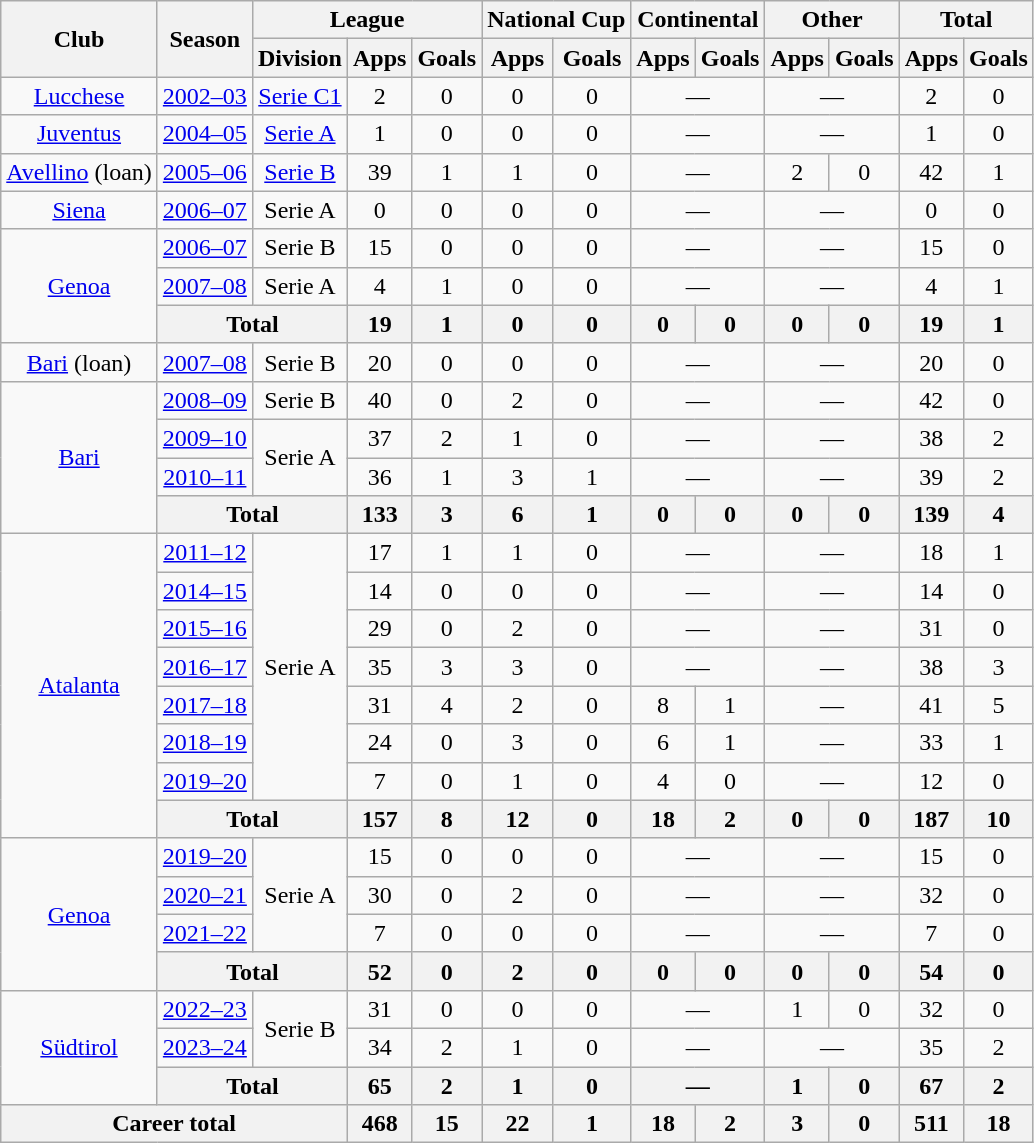<table class="wikitable" style="text-align: center">
<tr>
<th rowspan="2">Club</th>
<th rowspan="2">Season</th>
<th colspan="3">League</th>
<th colspan="2">National Cup</th>
<th colspan="2">Continental</th>
<th colspan="2">Other</th>
<th colspan="2">Total</th>
</tr>
<tr>
<th>Division</th>
<th>Apps</th>
<th>Goals</th>
<th>Apps</th>
<th>Goals</th>
<th>Apps</th>
<th>Goals</th>
<th>Apps</th>
<th>Goals</th>
<th>Apps</th>
<th>Goals</th>
</tr>
<tr>
<td><a href='#'>Lucchese</a></td>
<td><a href='#'>2002–03</a></td>
<td><a href='#'>Serie C1</a></td>
<td>2</td>
<td>0</td>
<td>0</td>
<td>0</td>
<td colspan="2">—</td>
<td colspan="2">—</td>
<td>2</td>
<td>0</td>
</tr>
<tr>
<td><a href='#'>Juventus</a></td>
<td><a href='#'>2004–05</a></td>
<td><a href='#'>Serie A</a></td>
<td>1</td>
<td>0</td>
<td>0</td>
<td>0</td>
<td colspan="2">—</td>
<td colspan="2">—</td>
<td>1</td>
<td>0</td>
</tr>
<tr>
<td><a href='#'>Avellino</a> (loan)</td>
<td><a href='#'>2005–06</a></td>
<td><a href='#'>Serie B</a></td>
<td>39</td>
<td>1</td>
<td>1</td>
<td>0</td>
<td colspan="2">—</td>
<td>2</td>
<td>0</td>
<td>42</td>
<td>1</td>
</tr>
<tr>
<td><a href='#'>Siena</a></td>
<td><a href='#'>2006–07</a></td>
<td>Serie A</td>
<td>0</td>
<td>0</td>
<td>0</td>
<td>0</td>
<td colspan="2">—</td>
<td colspan="2">—</td>
<td>0</td>
<td>0</td>
</tr>
<tr>
<td rowspan="3"><a href='#'>Genoa</a></td>
<td><a href='#'>2006–07</a></td>
<td>Serie B</td>
<td>15</td>
<td>0</td>
<td>0</td>
<td>0</td>
<td colspan="2">—</td>
<td colspan="2">—</td>
<td>15</td>
<td>0</td>
</tr>
<tr>
<td><a href='#'>2007–08</a></td>
<td>Serie A</td>
<td>4</td>
<td>1</td>
<td>0</td>
<td>0</td>
<td colspan="2">—</td>
<td colspan="2">—</td>
<td>4</td>
<td>1</td>
</tr>
<tr>
<th colspan="2">Total</th>
<th>19</th>
<th>1</th>
<th>0</th>
<th>0</th>
<th>0</th>
<th>0</th>
<th>0</th>
<th>0</th>
<th>19</th>
<th>1</th>
</tr>
<tr>
<td><a href='#'>Bari</a> (loan)</td>
<td><a href='#'>2007–08</a></td>
<td>Serie B</td>
<td>20</td>
<td>0</td>
<td>0</td>
<td>0</td>
<td colspan="2">—</td>
<td colspan="2">—</td>
<td>20</td>
<td>0</td>
</tr>
<tr>
<td rowspan="4"><a href='#'>Bari</a></td>
<td><a href='#'>2008–09</a></td>
<td>Serie B</td>
<td>40</td>
<td>0</td>
<td>2</td>
<td>0</td>
<td colspan="2">—</td>
<td colspan="2">—</td>
<td>42</td>
<td>0</td>
</tr>
<tr>
<td><a href='#'>2009–10</a></td>
<td rowspan="2">Serie A</td>
<td>37</td>
<td>2</td>
<td>1</td>
<td>0</td>
<td colspan="2">—</td>
<td colspan="2">—</td>
<td>38</td>
<td>2</td>
</tr>
<tr>
<td><a href='#'>2010–11</a></td>
<td>36</td>
<td>1</td>
<td>3</td>
<td>1</td>
<td colspan="2">—</td>
<td colspan="2">—</td>
<td>39</td>
<td>2</td>
</tr>
<tr>
<th colspan="2">Total</th>
<th>133</th>
<th>3</th>
<th>6</th>
<th>1</th>
<th>0</th>
<th>0</th>
<th>0</th>
<th>0</th>
<th>139</th>
<th>4</th>
</tr>
<tr>
<td rowspan="8"><a href='#'>Atalanta</a></td>
<td><a href='#'>2011–12</a></td>
<td rowspan="7">Serie A</td>
<td>17</td>
<td>1</td>
<td>1</td>
<td>0</td>
<td colspan="2">—</td>
<td colspan="2">—</td>
<td>18</td>
<td>1</td>
</tr>
<tr>
<td><a href='#'>2014–15</a></td>
<td>14</td>
<td>0</td>
<td>0</td>
<td>0</td>
<td colspan="2">—</td>
<td colspan="2">—</td>
<td>14</td>
<td>0</td>
</tr>
<tr>
<td><a href='#'>2015–16</a></td>
<td>29</td>
<td>0</td>
<td>2</td>
<td>0</td>
<td colspan="2">—</td>
<td colspan="2">—</td>
<td>31</td>
<td>0</td>
</tr>
<tr>
<td><a href='#'>2016–17</a></td>
<td>35</td>
<td>3</td>
<td>3</td>
<td>0</td>
<td colspan="2">—</td>
<td colspan="2">—</td>
<td>38</td>
<td>3</td>
</tr>
<tr>
<td><a href='#'>2017–18</a></td>
<td>31</td>
<td>4</td>
<td>2</td>
<td>0</td>
<td>8</td>
<td>1</td>
<td colspan="2">—</td>
<td>41</td>
<td>5</td>
</tr>
<tr>
<td><a href='#'>2018–19</a></td>
<td>24</td>
<td>0</td>
<td>3</td>
<td>0</td>
<td>6</td>
<td>1</td>
<td colspan="2">—</td>
<td>33</td>
<td>1</td>
</tr>
<tr>
<td><a href='#'>2019–20</a></td>
<td>7</td>
<td>0</td>
<td>1</td>
<td>0</td>
<td>4</td>
<td>0</td>
<td colspan="2">—</td>
<td>12</td>
<td>0</td>
</tr>
<tr>
<th colspan="2">Total</th>
<th>157</th>
<th>8</th>
<th>12</th>
<th>0</th>
<th>18</th>
<th>2</th>
<th>0</th>
<th>0</th>
<th>187</th>
<th>10</th>
</tr>
<tr>
<td rowspan="4"><a href='#'>Genoa</a></td>
<td><a href='#'>2019–20</a></td>
<td rowspan="3">Serie A</td>
<td>15</td>
<td>0</td>
<td>0</td>
<td>0</td>
<td colspan="2">—</td>
<td colspan="2">—</td>
<td>15</td>
<td>0</td>
</tr>
<tr>
<td><a href='#'>2020–21</a></td>
<td>30</td>
<td>0</td>
<td>2</td>
<td>0</td>
<td colspan="2">—</td>
<td colspan="2">—</td>
<td>32</td>
<td>0</td>
</tr>
<tr>
<td><a href='#'>2021–22</a></td>
<td>7</td>
<td>0</td>
<td>0</td>
<td>0</td>
<td colspan="2">—</td>
<td colspan="2">—</td>
<td>7</td>
<td>0</td>
</tr>
<tr>
<th colspan="2">Total</th>
<th>52</th>
<th>0</th>
<th>2</th>
<th>0</th>
<th>0</th>
<th>0</th>
<th>0</th>
<th>0</th>
<th>54</th>
<th>0</th>
</tr>
<tr>
<td rowspan="3"><a href='#'>Südtirol</a></td>
<td><a href='#'>2022–23</a></td>
<td rowspan="2">Serie B</td>
<td>31</td>
<td>0</td>
<td>0</td>
<td>0</td>
<td colspan="2">—</td>
<td>1</td>
<td>0</td>
<td>32</td>
<td>0</td>
</tr>
<tr>
<td><a href='#'>2023–24</a></td>
<td>34</td>
<td>2</td>
<td>1</td>
<td>0</td>
<td colspan="2">—</td>
<td colspan="2">—</td>
<td>35</td>
<td>2</td>
</tr>
<tr>
<th colspan="2">Total</th>
<th>65</th>
<th>2</th>
<th>1</th>
<th>0</th>
<th colspan="2">—</th>
<th>1</th>
<th>0</th>
<th>67</th>
<th>2</th>
</tr>
<tr>
<th colspan="3">Career total</th>
<th>468</th>
<th>15</th>
<th>22</th>
<th>1</th>
<th>18</th>
<th>2</th>
<th>3</th>
<th>0</th>
<th>511</th>
<th>18</th>
</tr>
</table>
